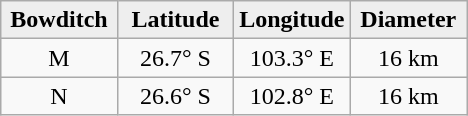<table class="wikitable">
<tr>
<th width="25%" style="background:#eeeeee;">Bowditch</th>
<th width="25%" style="background:#eeeeee;">Latitude</th>
<th width="25%" style="background:#eeeeee;">Longitude</th>
<th width="25%" style="background:#eeeeee;">Diameter</th>
</tr>
<tr>
<td align="center">M</td>
<td align="center">26.7° S</td>
<td align="center">103.3° E</td>
<td align="center">16 km</td>
</tr>
<tr>
<td align="center">N</td>
<td align="center">26.6° S</td>
<td align="center">102.8° E</td>
<td align="center">16 km</td>
</tr>
</table>
